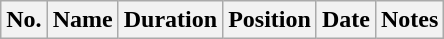<table class="wikitable">
<tr>
<th>No.</th>
<th>Name</th>
<th>Duration</th>
<th>Position</th>
<th>Date</th>
<th>Notes</th>
</tr>
</table>
